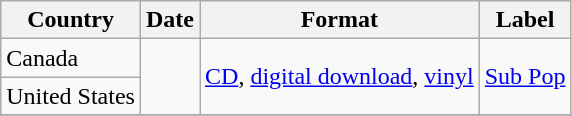<table class="wikitable">
<tr>
<th>Country</th>
<th>Date</th>
<th>Format</th>
<th>Label</th>
</tr>
<tr>
<td rowspan="1">Canada</td>
<td rowspan="2"></td>
<td rowspan="2"><a href='#'>CD</a>, <a href='#'>digital download</a>, <a href='#'>vinyl</a></td>
<td rowspan="2"><a href='#'>Sub Pop</a></td>
</tr>
<tr>
<td rowspan="1">United States</td>
</tr>
<tr>
</tr>
</table>
